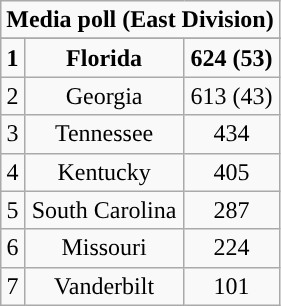<table class="wikitable" style="display: inline-table;">
<tr>
<td align="center" Colspan="3"><strong>Media poll (East Division)</strong></td>
</tr>
<tr align="center">
</tr>
<tr align="center">
<td><strong>1</strong></td>
<td><strong>Florida</strong></td>
<td><strong>624 (53)</strong></td>
</tr>
<tr align="center">
<td>2</td>
<td>Georgia</td>
<td>613 (43)</td>
</tr>
<tr align="center">
<td>3</td>
<td>Tennessee</td>
<td>434</td>
</tr>
<tr align="center">
<td>4</td>
<td>Kentucky</td>
<td>405</td>
</tr>
<tr align="center">
<td>5</td>
<td>South Carolina</td>
<td>287</td>
</tr>
<tr align="center">
<td>6</td>
<td>Missouri</td>
<td>224</td>
</tr>
<tr align="center">
<td>7</td>
<td>Vanderbilt</td>
<td>101</td>
</tr>
</table>
